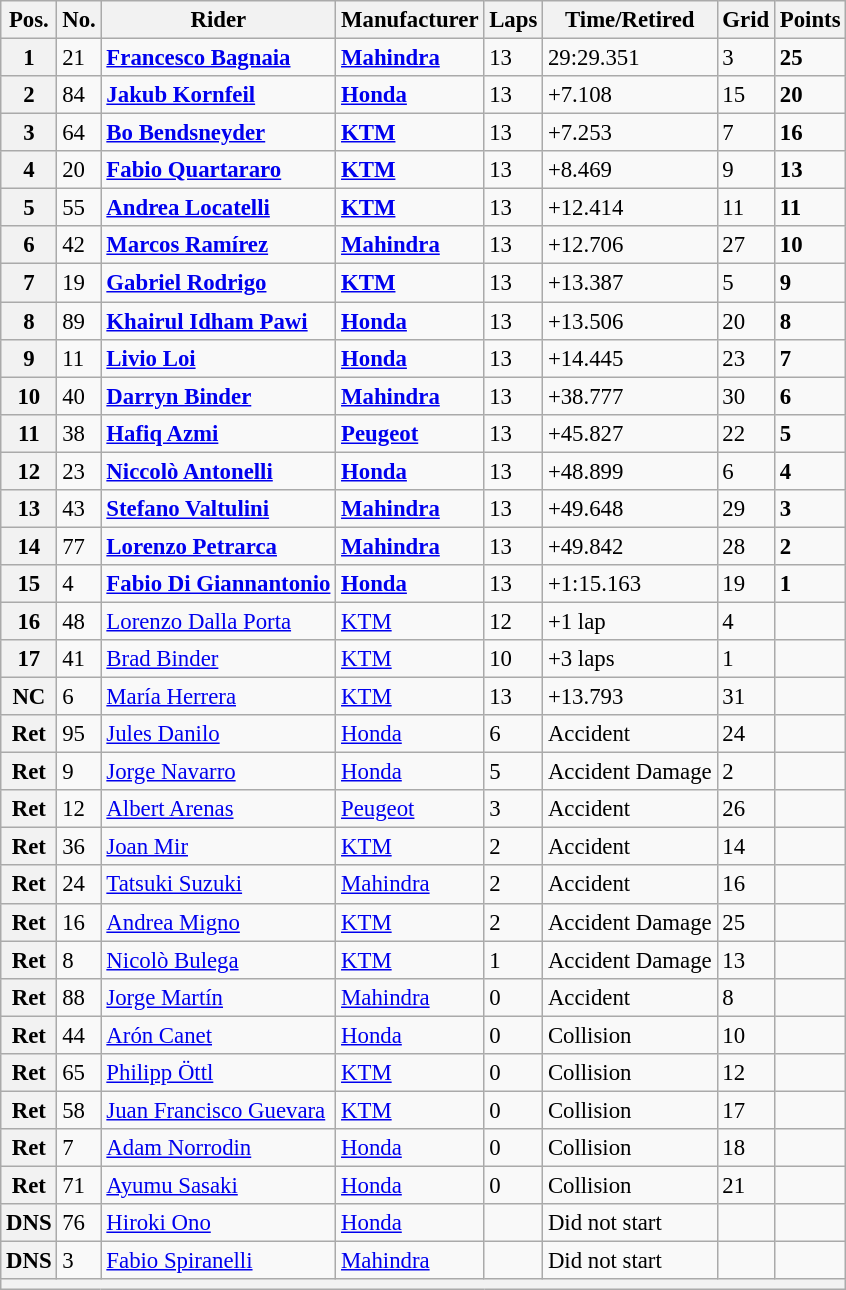<table class="wikitable" style="font-size: 95%;">
<tr>
<th>Pos.</th>
<th>No.</th>
<th>Rider</th>
<th>Manufacturer</th>
<th>Laps</th>
<th>Time/Retired</th>
<th>Grid</th>
<th>Points</th>
</tr>
<tr>
<th>1</th>
<td>21</td>
<td> <strong><a href='#'>Francesco Bagnaia</a></strong></td>
<td><strong><a href='#'>Mahindra</a></strong></td>
<td>13</td>
<td>29:29.351</td>
<td>3</td>
<td><strong>25</strong></td>
</tr>
<tr>
<th>2</th>
<td>84</td>
<td> <strong><a href='#'>Jakub Kornfeil</a></strong></td>
<td><strong><a href='#'>Honda</a></strong></td>
<td>13</td>
<td>+7.108</td>
<td>15</td>
<td><strong>20</strong></td>
</tr>
<tr>
<th>3</th>
<td>64</td>
<td> <strong><a href='#'>Bo Bendsneyder</a></strong></td>
<td><strong><a href='#'>KTM</a></strong></td>
<td>13</td>
<td>+7.253</td>
<td>7</td>
<td><strong>16</strong></td>
</tr>
<tr>
<th>4</th>
<td>20</td>
<td> <strong><a href='#'>Fabio Quartararo</a></strong></td>
<td><strong><a href='#'>KTM</a></strong></td>
<td>13</td>
<td>+8.469</td>
<td>9</td>
<td><strong>13</strong></td>
</tr>
<tr>
<th>5</th>
<td>55</td>
<td> <strong><a href='#'>Andrea Locatelli</a></strong></td>
<td><strong><a href='#'>KTM</a></strong></td>
<td>13</td>
<td>+12.414</td>
<td>11</td>
<td><strong>11</strong></td>
</tr>
<tr>
<th>6</th>
<td>42</td>
<td> <strong><a href='#'>Marcos Ramírez</a></strong></td>
<td><strong><a href='#'>Mahindra</a></strong></td>
<td>13</td>
<td>+12.706</td>
<td>27</td>
<td><strong>10</strong></td>
</tr>
<tr>
<th>7</th>
<td>19</td>
<td> <strong><a href='#'>Gabriel Rodrigo</a></strong></td>
<td><strong><a href='#'>KTM</a></strong></td>
<td>13</td>
<td>+13.387</td>
<td>5</td>
<td><strong>9</strong></td>
</tr>
<tr>
<th>8</th>
<td>89</td>
<td> <strong><a href='#'>Khairul Idham Pawi</a></strong></td>
<td><strong><a href='#'>Honda</a></strong></td>
<td>13</td>
<td>+13.506</td>
<td>20</td>
<td><strong>8</strong></td>
</tr>
<tr>
<th>9</th>
<td>11</td>
<td> <strong><a href='#'>Livio Loi</a></strong></td>
<td><strong><a href='#'>Honda</a></strong></td>
<td>13</td>
<td>+14.445</td>
<td>23</td>
<td><strong>7</strong></td>
</tr>
<tr>
<th>10</th>
<td>40</td>
<td> <strong><a href='#'>Darryn Binder</a></strong></td>
<td><strong><a href='#'>Mahindra</a></strong></td>
<td>13</td>
<td>+38.777</td>
<td>30</td>
<td><strong>6</strong></td>
</tr>
<tr>
<th>11</th>
<td>38</td>
<td> <strong><a href='#'>Hafiq Azmi</a></strong></td>
<td><strong><a href='#'>Peugeot</a></strong></td>
<td>13</td>
<td>+45.827</td>
<td>22</td>
<td><strong>5</strong></td>
</tr>
<tr>
<th>12</th>
<td>23</td>
<td> <strong><a href='#'>Niccolò Antonelli</a></strong></td>
<td><strong><a href='#'>Honda</a></strong></td>
<td>13</td>
<td>+48.899</td>
<td>6</td>
<td><strong>4</strong></td>
</tr>
<tr>
<th>13</th>
<td>43</td>
<td> <strong><a href='#'>Stefano Valtulini</a></strong></td>
<td><strong><a href='#'>Mahindra</a></strong></td>
<td>13</td>
<td>+49.648</td>
<td>29</td>
<td><strong>3</strong></td>
</tr>
<tr>
<th>14</th>
<td>77</td>
<td> <strong><a href='#'>Lorenzo Petrarca</a></strong></td>
<td><strong><a href='#'>Mahindra</a></strong></td>
<td>13</td>
<td>+49.842</td>
<td>28</td>
<td><strong>2</strong></td>
</tr>
<tr>
<th>15</th>
<td>4</td>
<td> <strong><a href='#'>Fabio Di Giannantonio</a></strong></td>
<td><strong><a href='#'>Honda</a></strong></td>
<td>13</td>
<td>+1:15.163</td>
<td>19</td>
<td><strong>1</strong></td>
</tr>
<tr>
<th>16</th>
<td>48</td>
<td> <a href='#'>Lorenzo Dalla Porta</a></td>
<td><a href='#'>KTM</a></td>
<td>12</td>
<td>+1 lap</td>
<td>4</td>
<td></td>
</tr>
<tr>
<th>17</th>
<td>41</td>
<td> <a href='#'>Brad Binder</a></td>
<td><a href='#'>KTM</a></td>
<td>10</td>
<td>+3 laps</td>
<td>1</td>
<td></td>
</tr>
<tr>
<th>NC</th>
<td>6</td>
<td> <a href='#'>María Herrera</a></td>
<td><a href='#'>KTM</a></td>
<td>13</td>
<td>+13.793</td>
<td>31</td>
<td></td>
</tr>
<tr>
<th>Ret</th>
<td>95</td>
<td> <a href='#'>Jules Danilo</a></td>
<td><a href='#'>Honda</a></td>
<td>6</td>
<td>Accident</td>
<td>24</td>
<td></td>
</tr>
<tr>
<th>Ret</th>
<td>9</td>
<td> <a href='#'>Jorge Navarro</a></td>
<td><a href='#'>Honda</a></td>
<td>5</td>
<td>Accident Damage</td>
<td>2</td>
<td></td>
</tr>
<tr>
<th>Ret</th>
<td>12</td>
<td> <a href='#'>Albert Arenas</a></td>
<td><a href='#'>Peugeot</a></td>
<td>3</td>
<td>Accident</td>
<td>26</td>
<td></td>
</tr>
<tr>
<th>Ret</th>
<td>36</td>
<td> <a href='#'>Joan Mir</a></td>
<td><a href='#'>KTM</a></td>
<td>2</td>
<td>Accident</td>
<td>14</td>
<td></td>
</tr>
<tr>
<th>Ret</th>
<td>24</td>
<td> <a href='#'>Tatsuki Suzuki</a></td>
<td><a href='#'>Mahindra</a></td>
<td>2</td>
<td>Accident</td>
<td>16</td>
<td></td>
</tr>
<tr>
<th>Ret</th>
<td>16</td>
<td> <a href='#'>Andrea Migno</a></td>
<td><a href='#'>KTM</a></td>
<td>2</td>
<td>Accident Damage</td>
<td>25</td>
<td></td>
</tr>
<tr>
<th>Ret</th>
<td>8</td>
<td> <a href='#'>Nicolò Bulega</a></td>
<td><a href='#'>KTM</a></td>
<td>1</td>
<td>Accident Damage</td>
<td>13</td>
<td></td>
</tr>
<tr>
<th>Ret</th>
<td>88</td>
<td> <a href='#'>Jorge Martín</a></td>
<td><a href='#'>Mahindra</a></td>
<td>0</td>
<td>Accident</td>
<td>8</td>
<td></td>
</tr>
<tr>
<th>Ret</th>
<td>44</td>
<td> <a href='#'>Arón Canet</a></td>
<td><a href='#'>Honda</a></td>
<td>0</td>
<td>Collision</td>
<td>10</td>
<td></td>
</tr>
<tr>
<th>Ret</th>
<td>65</td>
<td> <a href='#'>Philipp Öttl</a></td>
<td><a href='#'>KTM</a></td>
<td>0</td>
<td>Collision</td>
<td>12</td>
<td></td>
</tr>
<tr>
<th>Ret</th>
<td>58</td>
<td> <a href='#'>Juan Francisco Guevara</a></td>
<td><a href='#'>KTM</a></td>
<td>0</td>
<td>Collision</td>
<td>17</td>
<td></td>
</tr>
<tr>
<th>Ret</th>
<td>7</td>
<td> <a href='#'>Adam Norrodin</a></td>
<td><a href='#'>Honda</a></td>
<td>0</td>
<td>Collision</td>
<td>18</td>
<td></td>
</tr>
<tr>
<th>Ret</th>
<td>71</td>
<td> <a href='#'>Ayumu Sasaki</a></td>
<td><a href='#'>Honda</a></td>
<td>0</td>
<td>Collision</td>
<td>21</td>
<td></td>
</tr>
<tr>
<th>DNS</th>
<td>76</td>
<td> <a href='#'>Hiroki Ono</a></td>
<td><a href='#'>Honda</a></td>
<td></td>
<td>Did not start</td>
<td></td>
<td></td>
</tr>
<tr>
<th>DNS</th>
<td>3</td>
<td> <a href='#'>Fabio Spiranelli</a></td>
<td><a href='#'>Mahindra</a></td>
<td></td>
<td>Did not start</td>
<td></td>
<td></td>
</tr>
<tr>
<th colspan=8></th>
</tr>
</table>
